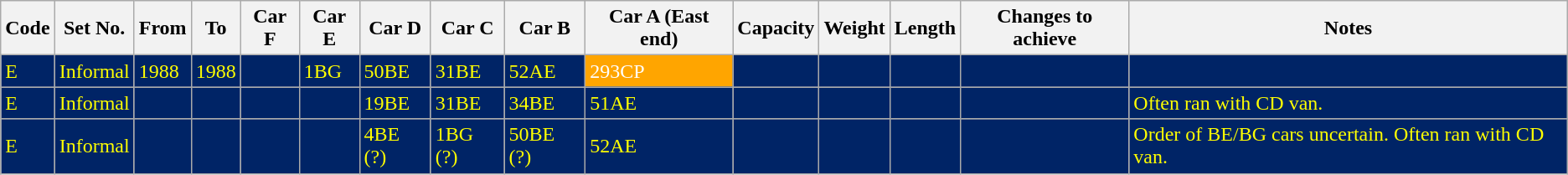<table class="wikitable sortable">
<tr bgcolor="#FFFFFF">
<th>Code</th>
<th>Set No.</th>
<th>From</th>
<th>To</th>
<th>Car F</th>
<th>Car E</th>
<th>Car D</th>
<th>Car C</th>
<th>Car B</th>
<th>Car A (East end)</th>
<th>Capacity</th>
<th>Weight</th>
<th>Length</th>
<th>Changes to achieve</th>
<th>Notes</th>
</tr>
<tr style="background: #002466; color: #FFFF00">
<td>E</td>
<td>Informal</td>
<td>1988</td>
<td>1988</td>
<td></td>
<td>1BG</td>
<td>50BE</td>
<td>31BE</td>
<td>52AE</td>
<td style="background: #FFA500; color: white">293CP</td>
<td></td>
<td></td>
<td></td>
<td></td>
<td></td>
</tr>
<tr style="background: #002466; color: #FFFF00">
<td>E</td>
<td>Informal</td>
<td></td>
<td></td>
<td></td>
<td></td>
<td>19BE</td>
<td>31BE</td>
<td>34BE</td>
<td>51AE</td>
<td></td>
<td></td>
<td></td>
<td></td>
<td>Often ran with CD van.</td>
</tr>
<tr style="background: #002466; color: #FFFF00">
<td>E</td>
<td>Informal</td>
<td></td>
<td></td>
<td></td>
<td></td>
<td>4BE (?)</td>
<td>1BG (?)</td>
<td>50BE (?)</td>
<td>52AE</td>
<td></td>
<td></td>
<td></td>
<td></td>
<td>Order of BE/BG cars uncertain. Often ran with CD van.</td>
</tr>
</table>
